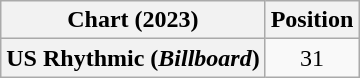<table class="wikitable sortable plainrowheaders" style="text-align:center">
<tr>
<th scope="col">Chart (2023)</th>
<th scope="col">Position</th>
</tr>
<tr>
<th scope="row">US Rhythmic (<em>Billboard</em>)</th>
<td>31</td>
</tr>
</table>
